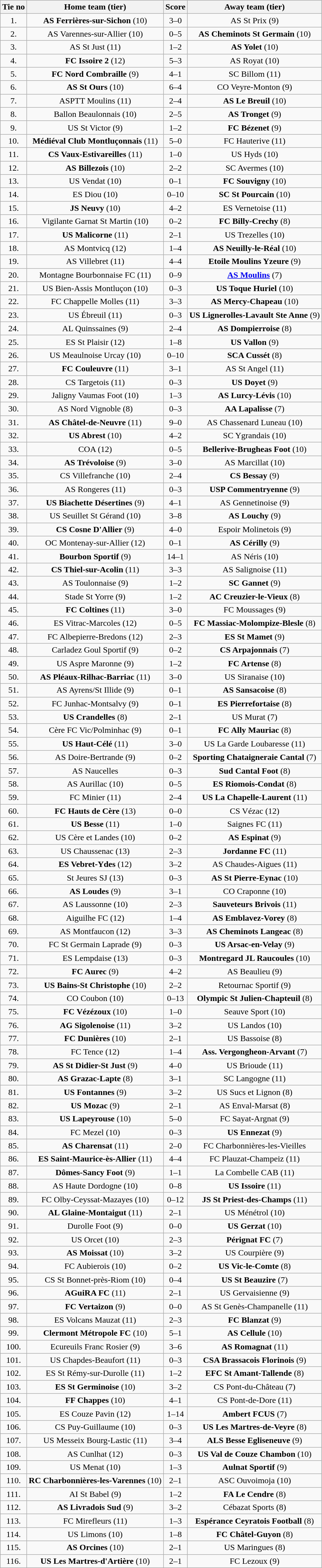<table class="wikitable" style="text-align: center">
<tr>
<th>Tie no</th>
<th>Home team (tier)</th>
<th>Score</th>
<th>Away team (tier)</th>
</tr>
<tr>
<td>1.</td>
<td><strong>AS Ferrières-sur-Sichon</strong> (10)</td>
<td>3–0 </td>
<td>AS St Prix (9)</td>
</tr>
<tr>
<td>2.</td>
<td>AS Varennes-sur-Allier (10)</td>
<td>0–5</td>
<td><strong>AS Cheminots St Germain</strong> (10)</td>
</tr>
<tr>
<td>3.</td>
<td>AS St Just (11)</td>
<td>1–2</td>
<td><strong>AS Yolet</strong> (10)</td>
</tr>
<tr>
<td>4.</td>
<td><strong>FC Issoire 2</strong> (12)</td>
<td>5–3 </td>
<td>AS Royat (10)</td>
</tr>
<tr>
<td>5.</td>
<td><strong>FC Nord Combraille</strong> (9)</td>
<td>4–1</td>
<td>SC Billom (11)</td>
</tr>
<tr>
<td>6.</td>
<td><strong>AS St Ours</strong> (10)</td>
<td>6–4</td>
<td>CO Veyre-Monton (9)</td>
</tr>
<tr>
<td>7.</td>
<td>ASPTT Moulins (11)</td>
<td>2–4</td>
<td><strong>AS Le Breuil</strong> (10)</td>
</tr>
<tr>
<td>8.</td>
<td>Ballon Beaulonnais (10)</td>
<td>2–5</td>
<td><strong>AS Tronget</strong> (9)</td>
</tr>
<tr>
<td>9.</td>
<td>US St Victor (9)</td>
<td>1–2</td>
<td><strong>FC Bézenet</strong> (9)</td>
</tr>
<tr>
<td>10.</td>
<td><strong>Médiéval Club Montluçonnais</strong> (11)</td>
<td>5–0</td>
<td>FC Hauterive (11)</td>
</tr>
<tr>
<td>11.</td>
<td><strong>CS Vaux-Estivareilles</strong> (11)</td>
<td>1–0</td>
<td>US Hyds (10)</td>
</tr>
<tr>
<td>12.</td>
<td><strong>AS Billezois</strong> (10)</td>
<td>2–2 </td>
<td>SC Avermes (10)</td>
</tr>
<tr>
<td>13.</td>
<td>US Vendat (10)</td>
<td>0–1</td>
<td><strong>FC Souvigny</strong> (10)</td>
</tr>
<tr>
<td>14.</td>
<td>ES Diou (10)</td>
<td>0–10</td>
<td><strong>SC St Pourcain</strong> (10)</td>
</tr>
<tr>
<td>15.</td>
<td><strong>JS Neuvy</strong> (10)</td>
<td>4–2</td>
<td>ES Vernetoise (11)</td>
</tr>
<tr>
<td>16.</td>
<td>Vigilante Garnat St Martin (10)</td>
<td>0–2</td>
<td><strong>FC Billy-Crechy</strong> (8)</td>
</tr>
<tr>
<td>17.</td>
<td><strong>US Malicorne</strong> (11)</td>
<td>2–1</td>
<td>US Trezelles (10)</td>
</tr>
<tr>
<td>18.</td>
<td>AS Montvicq (12)</td>
<td>1–4</td>
<td><strong>AS Neuilly-le-Réal</strong> (10)</td>
</tr>
<tr>
<td>19.</td>
<td>AS Villebret (11)</td>
<td>4–4 </td>
<td><strong>Etoile Moulins Yzeure</strong> (9)</td>
</tr>
<tr>
<td>20.</td>
<td>Montagne Bourbonnaise FC (11)</td>
<td>0–9</td>
<td><strong><a href='#'>AS Moulins</a></strong> (7)</td>
</tr>
<tr>
<td>21.</td>
<td>US Bien-Assis Montluçon (10)</td>
<td>0–3 </td>
<td><strong>US Toque Huriel</strong> (10)</td>
</tr>
<tr>
<td>22.</td>
<td>FC Chappelle Molles (11)</td>
<td>3–3 </td>
<td><strong>AS Mercy-Chapeau</strong> (10)</td>
</tr>
<tr>
<td>23.</td>
<td>US Ébreuil (11)</td>
<td>0–3 </td>
<td><strong>US Lignerolles-Lavault Ste Anne</strong> (9)</td>
</tr>
<tr>
<td>24.</td>
<td>AL Quinssaines (9)</td>
<td>2–4</td>
<td><strong>AS Dompierroise</strong> (8)</td>
</tr>
<tr>
<td>25.</td>
<td>ES St Plaisir (12)</td>
<td>1–8</td>
<td><strong>US Vallon</strong> (9)</td>
</tr>
<tr>
<td>26.</td>
<td>US Meaulnoise Urcay (10)</td>
<td>0–10</td>
<td><strong>SCA Cussét</strong> (8)</td>
</tr>
<tr>
<td>27.</td>
<td><strong>FC Couleuvre</strong> (11)</td>
<td>3–1</td>
<td>AS St Angel (11)</td>
</tr>
<tr>
<td>28.</td>
<td>CS Targetois (11)</td>
<td>0–3</td>
<td><strong>US Doyet</strong> (9)</td>
</tr>
<tr>
<td>29.</td>
<td>Jaligny Vaumas Foot (10)</td>
<td>1–3</td>
<td><strong>AS Lurcy-Lévis</strong> (10)</td>
</tr>
<tr>
<td>30.</td>
<td>AS Nord Vignoble (8)</td>
<td>0–3</td>
<td><strong>AA Lapalisse</strong> (7)</td>
</tr>
<tr>
<td>31.</td>
<td><strong>AS Châtel-de-Neuvre</strong> (11)</td>
<td>9–0</td>
<td>AS Chassenard Luneau (10)</td>
</tr>
<tr>
<td>32.</td>
<td><strong>US Abrest</strong> (10)</td>
<td>4–2</td>
<td>SC Ygrandais (10)</td>
</tr>
<tr>
<td>33.</td>
<td>COA  (12)</td>
<td>0–5</td>
<td><strong>Bellerive-Brugheas Foot</strong> (10)</td>
</tr>
<tr>
<td>34.</td>
<td><strong>AS Trévoloise</strong> (9)</td>
<td>3–0 </td>
<td>AS Marcillat (10)</td>
</tr>
<tr>
<td>35.</td>
<td>CS Villefranche (10)</td>
<td>2–4</td>
<td><strong>CS Bessay</strong> (9)</td>
</tr>
<tr>
<td>36.</td>
<td>AS Rongeres (11)</td>
<td>0–3</td>
<td><strong>USP Commentryenne</strong> (9)</td>
</tr>
<tr>
<td>37.</td>
<td><strong>US Biachette Désertines</strong> (9)</td>
<td>4–1</td>
<td>AS Gennetinoise (9)</td>
</tr>
<tr>
<td>38.</td>
<td>US Seuillet St Gérand (10)</td>
<td>3–8</td>
<td><strong>AS Louchy</strong> (9)</td>
</tr>
<tr>
<td>39.</td>
<td><strong>CS Cosne D'Allier</strong> (9)</td>
<td>4–0</td>
<td>Espoir Molinetois (9)</td>
</tr>
<tr>
<td>40.</td>
<td>OC Montenay-sur-Allier (12)</td>
<td>0–1</td>
<td><strong>AS Cérilly</strong> (9)</td>
</tr>
<tr>
<td>41.</td>
<td><strong>Bourbon Sportif</strong> (9)</td>
<td>14–1</td>
<td>AS Néris (10)</td>
</tr>
<tr>
<td>42.</td>
<td><strong>CS Thiel-sur-Acolin</strong> (11)</td>
<td>3–3 </td>
<td>AS Salignoise (11)</td>
</tr>
<tr>
<td>43.</td>
<td>AS Toulonnaise (9)</td>
<td>1–2</td>
<td><strong>SC Gannet</strong> (9)</td>
</tr>
<tr>
<td>44.</td>
<td>Stade St Yorre (9)</td>
<td>1–2</td>
<td><strong>AC Creuzier-le-Vieux</strong> (8)</td>
</tr>
<tr>
<td>45.</td>
<td><strong>FC Coltines</strong> (11)</td>
<td>3–0</td>
<td>FC Moussages (9)</td>
</tr>
<tr>
<td>46.</td>
<td>ES Vitrac-Marcoles (12)</td>
<td>0–5</td>
<td><strong>FC Massiac-Molompize-Blesle</strong> (8)</td>
</tr>
<tr>
<td>47.</td>
<td>FC Albepierre-Bredons (12)</td>
<td>2–3</td>
<td><strong>ES St Mamet</strong> (9)</td>
</tr>
<tr>
<td>48.</td>
<td>Carladez Goul Sportif (9)</td>
<td>0–2</td>
<td><strong>CS Arpajonnais</strong> (7)</td>
</tr>
<tr>
<td>49.</td>
<td>US Aspre Maronne (9)</td>
<td>1–2 </td>
<td><strong>FC Artense</strong> (8)</td>
</tr>
<tr>
<td>50.</td>
<td><strong>AS Pléaux-Rilhac-Barriac</strong> (11)</td>
<td>3–0</td>
<td>US Siranaise (10)</td>
</tr>
<tr>
<td>51.</td>
<td>AS Ayrens/St Illide (9)</td>
<td>0–1</td>
<td><strong>AS Sansacoise</strong> (8)</td>
</tr>
<tr>
<td>52.</td>
<td>FC Junhac-Montsalvy (9)</td>
<td>0–1</td>
<td><strong>ES Pierrefortaise</strong> (8)</td>
</tr>
<tr>
<td>53.</td>
<td><strong>US Crandelles</strong> (8)</td>
<td>2–1</td>
<td>US Murat (7)</td>
</tr>
<tr>
<td>54.</td>
<td>Cère FC Vic/Polminhac (9)</td>
<td>0–1</td>
<td><strong>FC Ally Mauriac</strong> (8)</td>
</tr>
<tr>
<td>55.</td>
<td><strong>US Haut-Célé</strong> (11)</td>
<td>3–0 </td>
<td>US La Garde Loubaresse (11)</td>
</tr>
<tr>
<td>56.</td>
<td>AS Doire-Bertrande (9)</td>
<td>0–2</td>
<td><strong>Sporting Chataigneraie Cantal</strong> (7)</td>
</tr>
<tr>
<td>57.</td>
<td>AS Naucelles</td>
<td>0–3 </td>
<td><strong>Sud Cantal Foot</strong> (8)</td>
</tr>
<tr>
<td>58.</td>
<td>AS Aurillac (10)</td>
<td>0–5</td>
<td><strong>ES Riomois-Condat</strong> (8)</td>
</tr>
<tr>
<td>59.</td>
<td>FC Minier (11)</td>
<td>2–4</td>
<td><strong>US La Chapelle-Laurent</strong> (11)</td>
</tr>
<tr>
<td>60.</td>
<td><strong>FC Hauts de Cère</strong> (13)</td>
<td>0–0 </td>
<td>CS Vézac (12)</td>
</tr>
<tr>
<td>61.</td>
<td><strong>US Besse</strong> (11)</td>
<td>1–0</td>
<td>Saignes FC (11)</td>
</tr>
<tr>
<td>62.</td>
<td>US Cère et Landes (10)</td>
<td>0–2</td>
<td><strong>AS Espinat</strong> (9)</td>
</tr>
<tr>
<td>63.</td>
<td>US Chaussenac (13)</td>
<td>2–3</td>
<td><strong>Jordanne FC</strong> (11)</td>
</tr>
<tr>
<td>64.</td>
<td><strong>ES Vebret-Ydes</strong> (12)</td>
<td>3–2</td>
<td>AS Chaudes-Aigues (11)</td>
</tr>
<tr>
<td>65.</td>
<td>St Jeures SJ (13)</td>
<td>0–3</td>
<td><strong>AS St Pierre-Eynac</strong> (10)</td>
</tr>
<tr>
<td>66.</td>
<td><strong>AS Loudes</strong> (9)</td>
<td>3–1</td>
<td>CO Craponne (10)</td>
</tr>
<tr>
<td>67.</td>
<td>AS Laussonne (10)</td>
<td>2–3</td>
<td><strong>Sauveteurs Brivois</strong> (11)</td>
</tr>
<tr>
<td>68.</td>
<td>Aiguilhe FC (12)</td>
<td>1–4</td>
<td><strong>AS Emblavez-Vorey</strong> (8)</td>
</tr>
<tr>
<td>69.</td>
<td>AS Montfaucon (12)</td>
<td>3–3 </td>
<td><strong>AS Cheminots Langeac</strong> (8)</td>
</tr>
<tr>
<td>70.</td>
<td>FC St Germain Laprade (9)</td>
<td>0–3</td>
<td><strong>US Arsac-en-Velay</strong> (9)</td>
</tr>
<tr>
<td>71.</td>
<td>ES Lempdaise (13)</td>
<td>0–3</td>
<td><strong>Montregard JL Raucoules</strong> (10)</td>
</tr>
<tr>
<td>72.</td>
<td><strong>FC Aurec</strong> (9)</td>
<td>4–2</td>
<td>AS Beaulieu (9)</td>
</tr>
<tr>
<td>73.</td>
<td><strong>US Bains-St Christophe</strong> (10)</td>
<td>2–2 </td>
<td>Retournac Sportif (9)</td>
</tr>
<tr>
<td>74.</td>
<td>CO Coubon (10)</td>
<td>0–13</td>
<td><strong>Olympic St Julien-Chapteuil</strong> (8)</td>
</tr>
<tr>
<td>75.</td>
<td><strong>FC Vézézoux</strong> (10)</td>
<td>1–0</td>
<td>Seauve Sport (10)</td>
</tr>
<tr>
<td>76.</td>
<td><strong>AG Sigolenoise</strong> (11)</td>
<td>3–2</td>
<td>US Landos (10)</td>
</tr>
<tr>
<td>77.</td>
<td><strong>FC Dunières</strong> (10)</td>
<td>2–1</td>
<td>US Bassoise (8)</td>
</tr>
<tr>
<td>78.</td>
<td>FC Tence (12)</td>
<td>1–4</td>
<td><strong>Ass. Vergongheon-Arvant</strong> (7)</td>
</tr>
<tr>
<td>79.</td>
<td><strong>AS St Didier-St Just</strong> (9)</td>
<td>4–0</td>
<td>US Brioude (11)</td>
</tr>
<tr>
<td>80.</td>
<td><strong>AS Grazac-Lapte</strong> (8)</td>
<td>3–1</td>
<td>SC Langogne (11)</td>
</tr>
<tr>
<td>81.</td>
<td><strong>US Fontannes</strong> (9)</td>
<td>3–2</td>
<td>US Sucs et Lignon (8)</td>
</tr>
<tr>
<td>82.</td>
<td><strong>US Mozac</strong> (9)</td>
<td>2–1</td>
<td>AS Enval-Marsat (8)</td>
</tr>
<tr>
<td>83.</td>
<td><strong>US Lapeyrouse</strong> (10)</td>
<td>5–0</td>
<td>FC Sayat-Argnat (9)</td>
</tr>
<tr>
<td>84.</td>
<td>FC Mezel (10)</td>
<td>0–3 </td>
<td><strong>US Ennezat</strong> (9)</td>
</tr>
<tr>
<td>85.</td>
<td><strong>AS Charensat</strong> (11)</td>
<td>2–0</td>
<td>FC Charbonnières-les-Vieilles</td>
</tr>
<tr>
<td>86.</td>
<td><strong>ES Saint-Maurice-ès-Allier</strong> (11)</td>
<td>4–4 </td>
<td>FC Plauzat-Champeiz (11)</td>
</tr>
<tr>
<td>87.</td>
<td><strong>Dômes-Sancy Foot</strong> (9)</td>
<td>1–1 </td>
<td>La Combelle CAB (11)</td>
</tr>
<tr>
<td>88.</td>
<td>AS Haute Dordogne (10)</td>
<td>0–8</td>
<td><strong>US Issoire</strong> (11)</td>
</tr>
<tr>
<td>89.</td>
<td>FC Olby-Ceyssat-Mazayes (10)</td>
<td>0–12</td>
<td><strong>JS St Priest-des-Champs</strong> (11)</td>
</tr>
<tr>
<td>90.</td>
<td><strong>AL Glaine-Montaigut</strong> (11)</td>
<td>2–1</td>
<td>US Ménétrol (10)</td>
</tr>
<tr>
<td>91.</td>
<td>Durolle Foot (9)</td>
<td>0–0 </td>
<td><strong>US Gerzat</strong> (10)</td>
</tr>
<tr>
<td>92.</td>
<td>US Orcet (10)</td>
<td>2–3</td>
<td><strong>Pérignat FC</strong> (7)</td>
</tr>
<tr>
<td>93.</td>
<td><strong>AS Moissat</strong> (10)</td>
<td>3–2</td>
<td>US Courpière (9)</td>
</tr>
<tr>
<td>94.</td>
<td>FC Aubierois (10)</td>
<td>0–2</td>
<td><strong>US Vic-le-Comte</strong> (8)</td>
</tr>
<tr>
<td>95.</td>
<td>CS St Bonnet-près-Riom (10)</td>
<td>0–4</td>
<td><strong>US St Beauzire</strong> (7)</td>
</tr>
<tr>
<td>96.</td>
<td><strong>AGuiRA FC</strong> (11)</td>
<td>2–1</td>
<td>US Gervaisienne (9)</td>
</tr>
<tr>
<td>97.</td>
<td><strong>FC Vertaizon</strong> (9)</td>
<td>0–0 </td>
<td>AS St Genès-Champanelle (11)</td>
</tr>
<tr>
<td>98.</td>
<td>ES Volcans Mauzat (11)</td>
<td>2–3</td>
<td><strong>FC Blanzat</strong> (9)</td>
</tr>
<tr>
<td>99.</td>
<td><strong>Clermont Métropole FC</strong> (10)</td>
<td>5–1</td>
<td><strong>AS Cellule</strong> (10)</td>
</tr>
<tr>
<td>100.</td>
<td>Ecureuils Franc Rosier (9)</td>
<td>3–6</td>
<td><strong>AS Romagnat</strong> (11)</td>
</tr>
<tr>
<td>101.</td>
<td>US Chapdes-Beaufort (11)</td>
<td>0–3 </td>
<td><strong>CSA Brassacois Florinois</strong> (9)</td>
</tr>
<tr>
<td>102.</td>
<td>ES St Rémy-sur-Durolle (11)</td>
<td>1–2</td>
<td><strong>EFC St Amant-Tallende</strong> (8)</td>
</tr>
<tr>
<td>103.</td>
<td><strong>ES St Germinoise</strong> (10)</td>
<td>3–2</td>
<td>CS Pont-du-Château (7)</td>
</tr>
<tr>
<td>104.</td>
<td><strong>FF Chappes</strong> (10)</td>
<td>4–1</td>
<td>CS Pont-de-Dore (11)</td>
</tr>
<tr>
<td>105.</td>
<td>ES Couze Pavin (12)</td>
<td>1–14</td>
<td><strong>Ambert FCUS</strong> (7)</td>
</tr>
<tr>
<td>106.</td>
<td>CS Puy-Guillaume (10)</td>
<td>0–3</td>
<td><strong>US Les Martres-de-Veyre</strong> (8)</td>
</tr>
<tr>
<td>107.</td>
<td>US Messeix Bourg-Lastic (11)</td>
<td>3–4</td>
<td><strong>ALS Besse Egliseneuve</strong> (9)</td>
</tr>
<tr>
<td>108.</td>
<td>AS Cunlhat (12)</td>
<td>0–3</td>
<td><strong>US Val de Couze Chambon</strong> (10)</td>
</tr>
<tr>
<td>109.</td>
<td>US Menat (10)</td>
<td>1–3</td>
<td><strong>Aulnat Sportif</strong> (9)</td>
</tr>
<tr>
<td>110.</td>
<td><strong>RC Charbonnières-les-Varennes</strong> (10)</td>
<td>2–1</td>
<td>ASC Ouvoimoja (10)</td>
</tr>
<tr>
<td>111.</td>
<td>AI St Babel (9)</td>
<td>1–2</td>
<td><strong>FA Le Cendre</strong> (8)</td>
</tr>
<tr>
<td>112.</td>
<td><strong>AS Livradois Sud</strong> (9)</td>
<td>3–2</td>
<td>Cébazat Sports (8)</td>
</tr>
<tr>
<td>113.</td>
<td>FC Mirefleurs (11)</td>
<td>1–3</td>
<td><strong>Espérance Ceyratois Football</strong> (8)</td>
</tr>
<tr>
<td>114.</td>
<td>US Limons (10)</td>
<td>1–8</td>
<td><strong>FC Châtel-Guyon</strong> (8)</td>
</tr>
<tr>
<td>115.</td>
<td><strong>AS Orcines</strong> (10)</td>
<td>2–1</td>
<td>US Maringues (8)</td>
</tr>
<tr>
<td>116.</td>
<td><strong>US Les Martres-d'Artière</strong> (10)</td>
<td>2–1</td>
<td>FC Lezoux (9)</td>
</tr>
</table>
